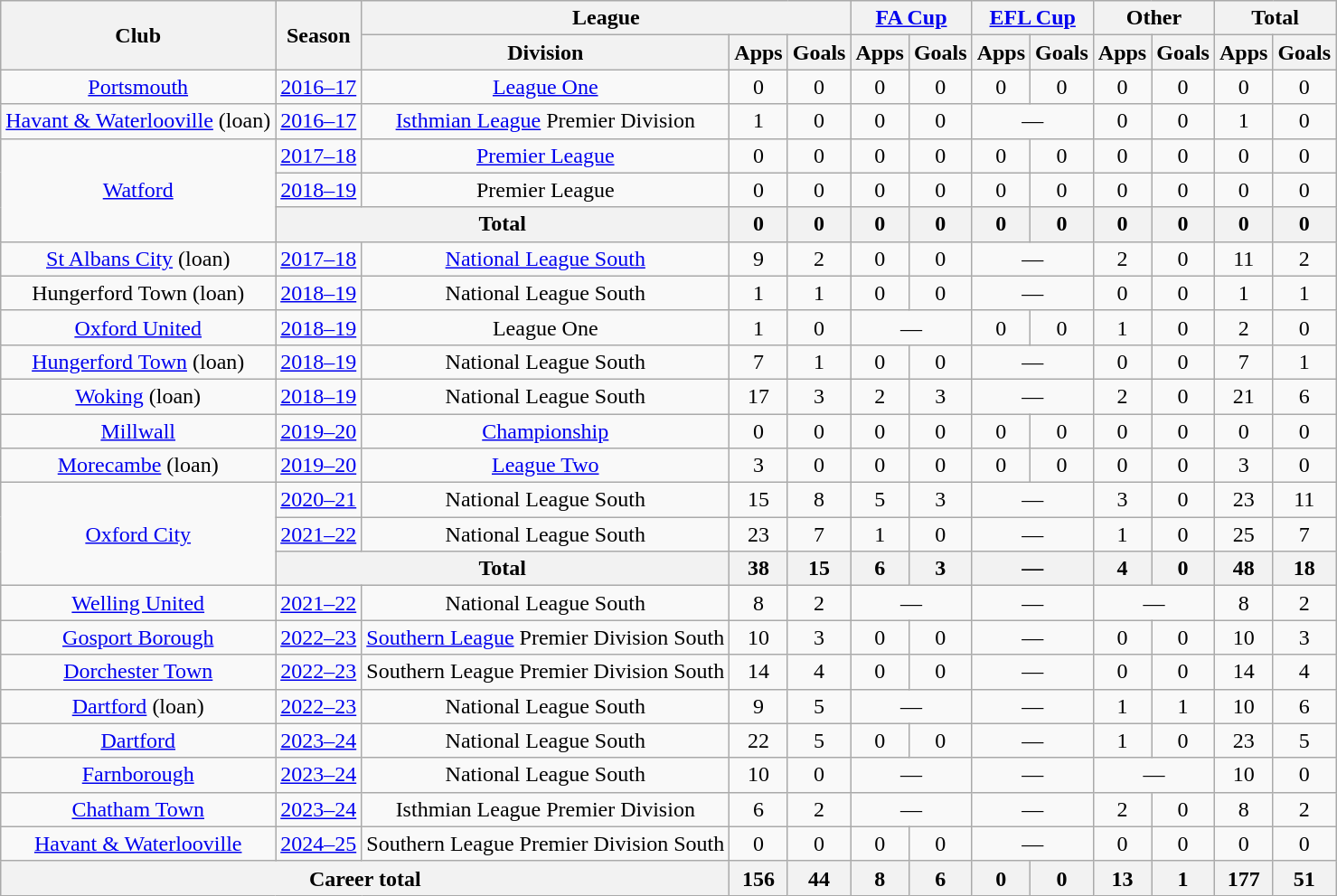<table class="wikitable" style="text-align:center">
<tr>
<th rowspan="2">Club</th>
<th rowspan="2">Season</th>
<th colspan="3">League</th>
<th colspan="2"><a href='#'>FA Cup</a></th>
<th colspan="2"><a href='#'>EFL Cup</a></th>
<th colspan="2">Other</th>
<th colspan="2">Total</th>
</tr>
<tr>
<th>Division</th>
<th>Apps</th>
<th>Goals</th>
<th>Apps</th>
<th>Goals</th>
<th>Apps</th>
<th>Goals</th>
<th>Apps</th>
<th>Goals</th>
<th>Apps</th>
<th>Goals</th>
</tr>
<tr>
<td><a href='#'>Portsmouth</a></td>
<td><a href='#'>2016–17</a></td>
<td><a href='#'>League One</a></td>
<td>0</td>
<td>0</td>
<td>0</td>
<td>0</td>
<td>0</td>
<td>0</td>
<td>0</td>
<td>0</td>
<td>0</td>
<td>0</td>
</tr>
<tr>
<td><a href='#'>Havant & Waterlooville</a> (loan)</td>
<td><a href='#'>2016–17</a></td>
<td><a href='#'>Isthmian League</a> Premier Division</td>
<td>1</td>
<td>0</td>
<td>0</td>
<td>0</td>
<td colspan="2">—</td>
<td>0</td>
<td>0</td>
<td>1</td>
<td>0</td>
</tr>
<tr>
<td rowspan="3"><a href='#'>Watford</a></td>
<td><a href='#'>2017–18</a></td>
<td><a href='#'>Premier League</a></td>
<td>0</td>
<td>0</td>
<td>0</td>
<td>0</td>
<td>0</td>
<td>0</td>
<td>0</td>
<td>0</td>
<td>0</td>
<td>0</td>
</tr>
<tr>
<td><a href='#'>2018–19</a></td>
<td>Premier League</td>
<td>0</td>
<td>0</td>
<td>0</td>
<td>0</td>
<td>0</td>
<td>0</td>
<td>0</td>
<td>0</td>
<td>0</td>
<td>0</td>
</tr>
<tr>
<th colspan="2">Total</th>
<th>0</th>
<th>0</th>
<th>0</th>
<th>0</th>
<th>0</th>
<th>0</th>
<th>0</th>
<th>0</th>
<th>0</th>
<th>0</th>
</tr>
<tr>
<td><a href='#'>St Albans City</a> (loan)</td>
<td><a href='#'>2017–18</a></td>
<td><a href='#'>National League South</a></td>
<td>9</td>
<td>2</td>
<td>0</td>
<td>0</td>
<td colspan="2">—</td>
<td>2</td>
<td>0</td>
<td>11</td>
<td>2</td>
</tr>
<tr>
<td>Hungerford Town (loan)</td>
<td><a href='#'>2018–19</a></td>
<td>National League South</td>
<td>1</td>
<td>1</td>
<td>0</td>
<td>0</td>
<td colspan="2">—</td>
<td>0</td>
<td>0</td>
<td>1</td>
<td>1</td>
</tr>
<tr>
<td><a href='#'>Oxford United</a></td>
<td><a href='#'>2018–19</a></td>
<td>League One</td>
<td>1</td>
<td>0</td>
<td colspan="2">—</td>
<td>0</td>
<td>0</td>
<td>1</td>
<td>0</td>
<td>2</td>
<td>0</td>
</tr>
<tr>
<td><a href='#'>Hungerford Town</a> (loan)</td>
<td><a href='#'>2018–19</a></td>
<td>National League South</td>
<td>7</td>
<td>1</td>
<td>0</td>
<td>0</td>
<td colspan="2">—</td>
<td>0</td>
<td>0</td>
<td>7</td>
<td>1</td>
</tr>
<tr>
<td><a href='#'>Woking</a> (loan)</td>
<td><a href='#'>2018–19</a></td>
<td>National League South</td>
<td>17</td>
<td>3</td>
<td>2</td>
<td>3</td>
<td colspan="2">—</td>
<td>2</td>
<td>0</td>
<td>21</td>
<td>6</td>
</tr>
<tr>
<td><a href='#'>Millwall</a></td>
<td><a href='#'>2019–20</a></td>
<td><a href='#'>Championship</a></td>
<td>0</td>
<td>0</td>
<td>0</td>
<td>0</td>
<td>0</td>
<td>0</td>
<td>0</td>
<td>0</td>
<td>0</td>
<td>0</td>
</tr>
<tr>
<td><a href='#'>Morecambe</a> (loan)</td>
<td><a href='#'>2019–20</a></td>
<td><a href='#'>League Two</a></td>
<td>3</td>
<td>0</td>
<td>0</td>
<td>0</td>
<td>0</td>
<td>0</td>
<td>0</td>
<td>0</td>
<td>3</td>
<td>0</td>
</tr>
<tr>
<td rowspan="3"><a href='#'>Oxford City</a></td>
<td><a href='#'>2020–21</a></td>
<td>National League South</td>
<td>15</td>
<td>8</td>
<td>5</td>
<td>3</td>
<td colspan="2">—</td>
<td>3</td>
<td>0</td>
<td>23</td>
<td>11</td>
</tr>
<tr>
<td><a href='#'>2021–22</a></td>
<td>National League South</td>
<td>23</td>
<td>7</td>
<td>1</td>
<td>0</td>
<td colspan="2">—</td>
<td>1</td>
<td>0</td>
<td>25</td>
<td>7</td>
</tr>
<tr>
<th colspan="2">Total</th>
<th>38</th>
<th>15</th>
<th>6</th>
<th>3</th>
<th colspan="2">—</th>
<th>4</th>
<th>0</th>
<th>48</th>
<th>18</th>
</tr>
<tr>
<td><a href='#'>Welling United</a></td>
<td><a href='#'>2021–22</a></td>
<td>National League South</td>
<td>8</td>
<td>2</td>
<td colspan="2">—</td>
<td colspan="2">—</td>
<td colspan="2">—</td>
<td>8</td>
<td>2</td>
</tr>
<tr>
<td><a href='#'>Gosport Borough</a></td>
<td><a href='#'>2022–23</a></td>
<td><a href='#'>Southern League</a> Premier Division South</td>
<td>10</td>
<td>3</td>
<td>0</td>
<td>0</td>
<td colspan="2">—</td>
<td>0</td>
<td>0</td>
<td>10</td>
<td>3</td>
</tr>
<tr>
<td><a href='#'>Dorchester Town</a></td>
<td><a href='#'>2022–23</a></td>
<td>Southern League Premier Division South</td>
<td>14</td>
<td>4</td>
<td>0</td>
<td>0</td>
<td colspan="2">—</td>
<td>0</td>
<td>0</td>
<td>14</td>
<td>4</td>
</tr>
<tr>
<td><a href='#'>Dartford</a> (loan)</td>
<td><a href='#'>2022–23</a></td>
<td>National League South</td>
<td>9</td>
<td>5</td>
<td colspan="2">—</td>
<td colspan="2">—</td>
<td>1</td>
<td>1</td>
<td>10</td>
<td>6</td>
</tr>
<tr>
<td><a href='#'>Dartford</a></td>
<td><a href='#'>2023–24</a></td>
<td>National League South</td>
<td>22</td>
<td>5</td>
<td>0</td>
<td>0</td>
<td colspan="2">—</td>
<td>1</td>
<td>0</td>
<td>23</td>
<td>5</td>
</tr>
<tr>
<td><a href='#'>Farnborough</a></td>
<td><a href='#'>2023–24</a></td>
<td>National League South</td>
<td>10</td>
<td>0</td>
<td colspan="2">—</td>
<td colspan="2">—</td>
<td colspan="2">—</td>
<td>10</td>
<td>0</td>
</tr>
<tr>
<td><a href='#'>Chatham Town</a></td>
<td><a href='#'>2023–24</a></td>
<td>Isthmian League Premier Division</td>
<td>6</td>
<td>2</td>
<td colspan="2">—</td>
<td colspan="2">—</td>
<td>2</td>
<td>0</td>
<td>8</td>
<td>2</td>
</tr>
<tr>
<td><a href='#'>Havant & Waterlooville</a></td>
<td><a href='#'>2024–25</a></td>
<td>Southern League Premier Division South</td>
<td>0</td>
<td>0</td>
<td>0</td>
<td>0</td>
<td colspan="2">—</td>
<td>0</td>
<td>0</td>
<td>0</td>
<td>0</td>
</tr>
<tr>
<th colspan="3">Career total</th>
<th>156</th>
<th>44</th>
<th>8</th>
<th>6</th>
<th>0</th>
<th>0</th>
<th>13</th>
<th>1</th>
<th>177</th>
<th>51</th>
</tr>
</table>
